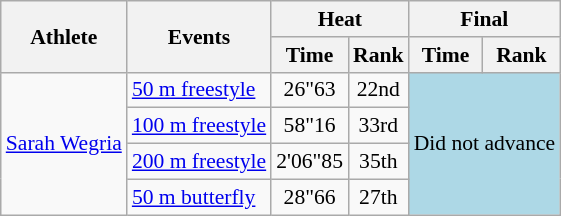<table class=wikitable style="font-size:90%">
<tr>
<th rowspan=2>Athlete</th>
<th rowspan=2>Events</th>
<th colspan=2>Heat</th>
<th colspan=2>Final</th>
</tr>
<tr>
<th>Time</th>
<th>Rank</th>
<th>Time</th>
<th>Rank</th>
</tr>
<tr>
<td rowspan=4><a href='#'>Sarah Wegria</a></td>
<td><a href='#'>50 m freestyle</a></td>
<td align=center>26"63</td>
<td align=center>22nd</td>
<td rowspan=4 colspan=2 bgcolor=lightblue align=center>Did not advance</td>
</tr>
<tr>
<td><a href='#'>100 m freestyle</a></td>
<td align=center>58"16</td>
<td align=center>33rd</td>
</tr>
<tr>
<td><a href='#'>200 m freestyle</a></td>
<td align=center>2'06"85</td>
<td align=center>35th</td>
</tr>
<tr>
<td><a href='#'>50 m butterfly</a></td>
<td align=center>28"66</td>
<td align=center>27th</td>
</tr>
</table>
